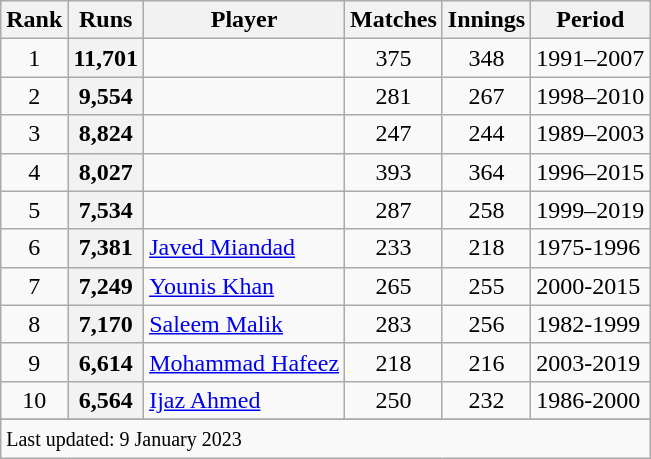<table class="wikitable plainrowheaders sortable">
<tr>
<th scope=col>Rank</th>
<th scope=col>Runs</th>
<th scope=col>Player</th>
<th scope=col>Matches</th>
<th scope=col>Innings</th>
<th scope=col>Period</th>
</tr>
<tr>
<td align=center>1</td>
<th scope=row style="text-align:center;">11,701</th>
<td></td>
<td align=center>375</td>
<td align=center>348</td>
<td>1991–2007</td>
</tr>
<tr>
<td align=center>2</td>
<th scope=row style=text-align:center;>9,554</th>
<td></td>
<td align=center>281</td>
<td align=center>267</td>
<td>1998–2010</td>
</tr>
<tr>
<td align=center>3</td>
<th scope=row style=text-align:center;>8,824</th>
<td></td>
<td align=center>247</td>
<td align=center>244</td>
<td>1989–2003</td>
</tr>
<tr>
<td align=center>4</td>
<th scope=row style=text-align:center;>8,027</th>
<td></td>
<td align=center>393</td>
<td align=center>364</td>
<td>1996–2015</td>
</tr>
<tr>
<td align=center>5</td>
<th scope=row style=text-align:center;>7,534</th>
<td></td>
<td align=center>287</td>
<td align=center>258</td>
<td>1999–2019</td>
</tr>
<tr>
<td align=center>6</td>
<th scope=row style=text-align:center;>7,381</th>
<td><a href='#'>Javed Miandad</a></td>
<td align=center>233</td>
<td align=center>218</td>
<td>1975-1996</td>
</tr>
<tr>
<td align=center>7</td>
<th scope=row style=text-align:center;>7,249</th>
<td><a href='#'>Younis Khan</a></td>
<td align=center>265</td>
<td align=center>255</td>
<td>2000-2015</td>
</tr>
<tr>
<td align=center>8</td>
<th scope=row style=text-align:center;>7,170</th>
<td><a href='#'>Saleem Malik</a></td>
<td align=center>283</td>
<td align=center>256</td>
<td>1982-1999</td>
</tr>
<tr>
<td align=center>9</td>
<th scope=row style=text-align:center;>6,614</th>
<td><a href='#'>Mohammad Hafeez</a></td>
<td align=center>218</td>
<td align=center>216</td>
<td>2003-2019</td>
</tr>
<tr>
<td align=center>10</td>
<th scope=row style=text-align:center;>6,564</th>
<td><a href='#'>Ijaz Ahmed</a></td>
<td align=center>250</td>
<td align=center>232</td>
<td>1986-2000</td>
</tr>
<tr>
</tr>
<tr class=sortbottom>
<td colspan=6><small>Last updated: 9 January 2023</small></td>
</tr>
</table>
